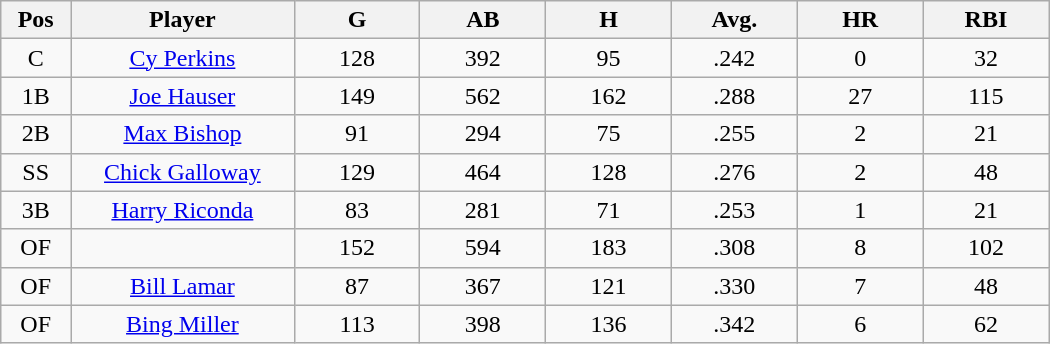<table class="wikitable sortable">
<tr>
<th bgcolor="#DDDDFF" width="5%">Pos</th>
<th bgcolor="#DDDDFF" width="16%">Player</th>
<th bgcolor="#DDDDFF" width="9%">G</th>
<th bgcolor="#DDDDFF" width="9%">AB</th>
<th bgcolor="#DDDDFF" width="9%">H</th>
<th bgcolor="#DDDDFF" width="9%">Avg.</th>
<th bgcolor="#DDDDFF" width="9%">HR</th>
<th bgcolor="#DDDDFF" width="9%">RBI</th>
</tr>
<tr align="center">
<td>C</td>
<td><a href='#'>Cy Perkins</a></td>
<td>128</td>
<td>392</td>
<td>95</td>
<td>.242</td>
<td>0</td>
<td>32</td>
</tr>
<tr align=center>
<td>1B</td>
<td><a href='#'>Joe Hauser</a></td>
<td>149</td>
<td>562</td>
<td>162</td>
<td>.288</td>
<td>27</td>
<td>115</td>
</tr>
<tr align=center>
<td>2B</td>
<td><a href='#'>Max Bishop</a></td>
<td>91</td>
<td>294</td>
<td>75</td>
<td>.255</td>
<td>2</td>
<td>21</td>
</tr>
<tr align=center>
<td>SS</td>
<td><a href='#'>Chick Galloway</a></td>
<td>129</td>
<td>464</td>
<td>128</td>
<td>.276</td>
<td>2</td>
<td>48</td>
</tr>
<tr align=center>
<td>3B</td>
<td><a href='#'>Harry Riconda</a></td>
<td>83</td>
<td>281</td>
<td>71</td>
<td>.253</td>
<td>1</td>
<td>21</td>
</tr>
<tr align=center>
<td>OF</td>
<td></td>
<td>152</td>
<td>594</td>
<td>183</td>
<td>.308</td>
<td>8</td>
<td>102</td>
</tr>
<tr align="center">
<td>OF</td>
<td><a href='#'>Bill Lamar</a></td>
<td>87</td>
<td>367</td>
<td>121</td>
<td>.330</td>
<td>7</td>
<td>48</td>
</tr>
<tr align=center>
<td>OF</td>
<td><a href='#'>Bing Miller</a></td>
<td>113</td>
<td>398</td>
<td>136</td>
<td>.342</td>
<td>6</td>
<td>62</td>
</tr>
</table>
